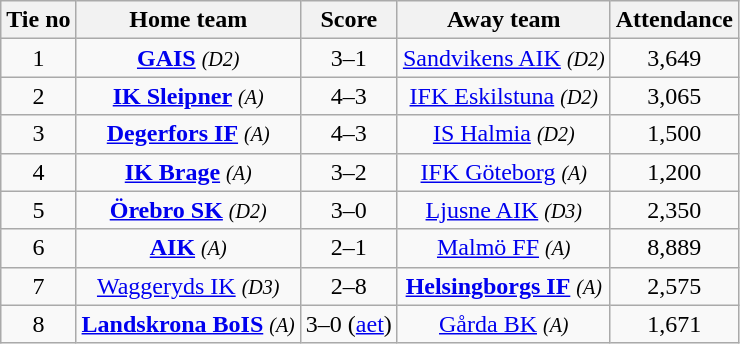<table class="wikitable" style="text-align:center">
<tr>
<th style= width="40px">Tie no</th>
<th style= width="150px">Home team</th>
<th style= width="60px">Score</th>
<th style= width="150px">Away team</th>
<th style= width="30px">Attendance</th>
</tr>
<tr>
<td>1</td>
<td><strong><a href='#'>GAIS</a></strong> <em><small>(D2)</small></em></td>
<td>3–1</td>
<td><a href='#'>Sandvikens AIK</a> <em><small>(D2)</small></em></td>
<td>3,649</td>
</tr>
<tr>
<td>2</td>
<td><strong><a href='#'>IK Sleipner</a></strong> <em><small>(A)</small></em></td>
<td>4–3</td>
<td><a href='#'>IFK Eskilstuna</a> <em><small>(D2)</small></em></td>
<td>3,065</td>
</tr>
<tr>
<td>3</td>
<td><strong><a href='#'>Degerfors IF</a></strong> <em><small>(A)</small></em></td>
<td>4–3</td>
<td><a href='#'>IS Halmia</a> <em><small>(D2)</small></em></td>
<td>1,500</td>
</tr>
<tr>
<td>4</td>
<td><strong><a href='#'>IK Brage</a></strong> <em><small>(A)</small></em></td>
<td>3–2</td>
<td><a href='#'>IFK Göteborg</a> <em><small>(A)</small></em></td>
<td>1,200</td>
</tr>
<tr>
<td>5</td>
<td><strong><a href='#'>Örebro SK</a></strong> <em><small>(D2)</small></em></td>
<td>3–0</td>
<td><a href='#'>Ljusne AIK</a> <em><small>(D3)</small></em></td>
<td>2,350</td>
</tr>
<tr>
<td>6</td>
<td><strong><a href='#'>AIK</a></strong> <em><small>(A)</small></em></td>
<td>2–1</td>
<td><a href='#'>Malmö FF</a> <em><small>(A)</small></em></td>
<td>8,889</td>
</tr>
<tr>
<td>7</td>
<td><a href='#'>Waggeryds IK</a> <em><small>(D3)</small></em></td>
<td>2–8</td>
<td><strong><a href='#'>Helsingborgs IF</a></strong> <em><small>(A)</small></em></td>
<td>2,575</td>
</tr>
<tr>
<td>8</td>
<td><strong><a href='#'>Landskrona BoIS</a></strong> <em><small>(A)</small></em></td>
<td>3–0 (<a href='#'>aet</a>)</td>
<td><a href='#'>Gårda BK</a> <em><small>(A)</small></em></td>
<td>1,671</td>
</tr>
</table>
